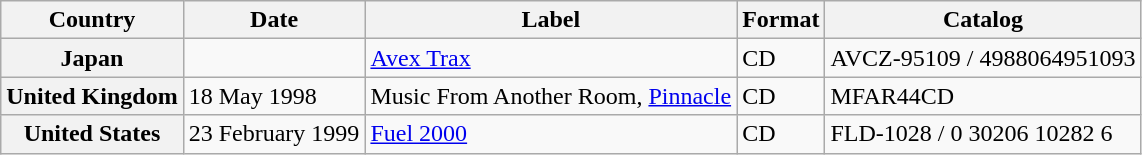<table class="wikitable plainrowheaders">
<tr>
<th>Country</th>
<th>Date</th>
<th>Label</th>
<th>Format</th>
<th>Catalog</th>
</tr>
<tr>
<th scope="row">Japan</th>
<td></td>
<td><a href='#'>Avex Trax</a></td>
<td>CD</td>
<td>AVCZ-95109 / 4988064951093</td>
</tr>
<tr>
<th scope="row">United Kingdom</th>
<td>18 May 1998</td>
<td>Music From Another Room, <a href='#'>Pinnacle</a></td>
<td>CD</td>
<td>MFAR44CD</td>
</tr>
<tr>
<th scope="row">United States</th>
<td>23 February 1999</td>
<td><a href='#'>Fuel 2000</a></td>
<td>CD</td>
<td>FLD-1028 / 0 30206 10282 6</td>
</tr>
</table>
